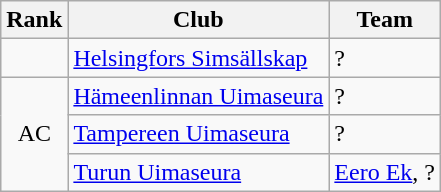<table class="wikitable" style="text-align:center">
<tr>
<th>Rank</th>
<th>Club</th>
<th>Team</th>
</tr>
<tr>
<td></td>
<td align=left><a href='#'>Helsingfors Simsällskap</a></td>
<td align=left>?</td>
</tr>
<tr>
<td rowspan=3>AC</td>
<td align=left><a href='#'>Hämeenlinnan Uimaseura</a></td>
<td align=left>?</td>
</tr>
<tr>
<td align=left><a href='#'>Tampereen Uimaseura</a></td>
<td align=left>?</td>
</tr>
<tr>
<td align=left><a href='#'>Turun Uimaseura</a></td>
<td align=left><a href='#'>Eero Ek</a>, ?</td>
</tr>
</table>
